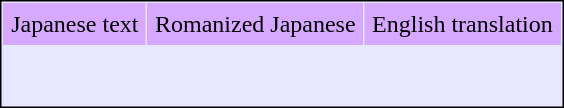<table align=center cellpadding="5" cellspacing="1" style="border:1px solid black; background-color:#e7e8ff;">
<tr align=center bgcolor=#d7a8ff>
<td>Japanese text</td>
<td>Romanized Japanese</td>
<td>English translation</td>
</tr>
<tr valign=top>
<td><br></td>
<td><br></td>
<td><br></td>
</tr>
<tr>
<td colspan=2></td>
</tr>
</table>
